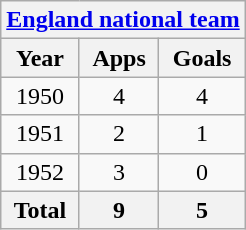<table class="wikitable" style="text-align:center">
<tr>
<th colspan=3><a href='#'>England national team</a></th>
</tr>
<tr>
<th>Year</th>
<th>Apps</th>
<th>Goals</th>
</tr>
<tr>
<td>1950</td>
<td>4</td>
<td>4</td>
</tr>
<tr>
<td>1951</td>
<td>2</td>
<td>1</td>
</tr>
<tr>
<td>1952</td>
<td>3</td>
<td>0</td>
</tr>
<tr>
<th>Total</th>
<th>9</th>
<th>5</th>
</tr>
</table>
